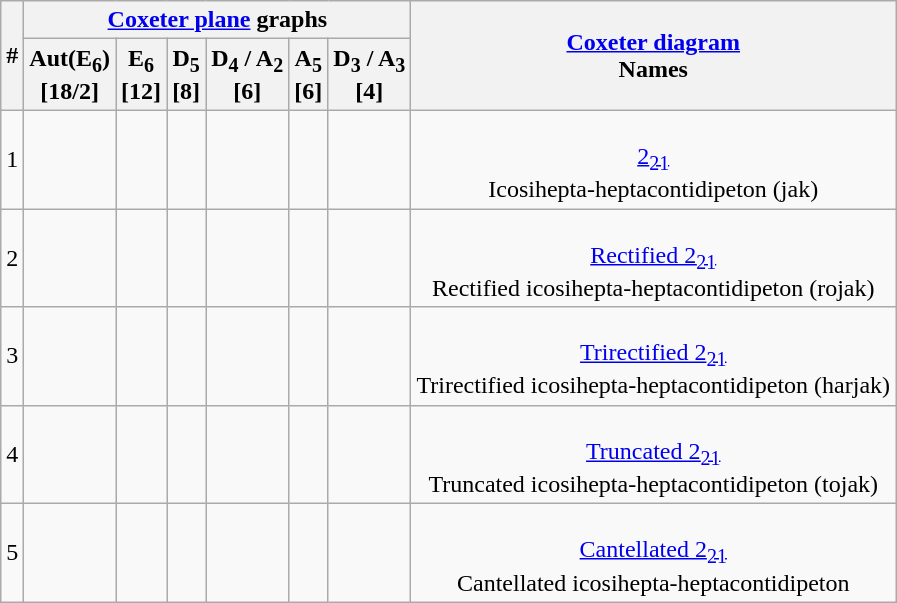<table class="wikitable">
<tr>
<th rowspan=2>#</th>
<th colspan=6><a href='#'>Coxeter plane</a> graphs</th>
<th rowspan=2><a href='#'>Coxeter diagram</a><br>Names</th>
</tr>
<tr>
<th>Aut(E<sub>6</sub>)<br>[18/2]</th>
<th>E<sub>6</sub><br>[12]</th>
<th>D<sub>5</sub><br>[8]</th>
<th>D<sub>4</sub> / A<sub>2</sub><br>[6]</th>
<th>A<sub>5</sub><br>[6]</th>
<th>D<sub>3</sub> / A<sub>3</sub><br>[4]</th>
</tr>
<tr align=center>
<td>1</td>
<td></td>
<td></td>
<td></td>
<td></td>
<td></td>
<td></td>
<td><br><a href='#'>2<sub>21</sub></a><br>Icosihepta-heptacontidipeton (jak)</td>
</tr>
<tr align=center>
<td>2</td>
<td></td>
<td></td>
<td></td>
<td></td>
<td></td>
<td></td>
<td><br><a href='#'>Rectified 2<sub>21</sub></a><br>Rectified icosihepta-heptacontidipeton (rojak)</td>
</tr>
<tr style="text-align:center;">
<td>3</td>
<td></td>
<td></td>
<td></td>
<td></td>
<td></td>
<td></td>
<td><br><a href='#'>Trirectified 2<sub>21</sub></a><br>Trirectified icosihepta-heptacontidipeton (harjak)</td>
</tr>
<tr align=center>
<td>4</td>
<td></td>
<td></td>
<td></td>
<td></td>
<td></td>
<td></td>
<td><br><a href='#'>Truncated 2<sub>21</sub></a><br>Truncated icosihepta-heptacontidipeton (tojak)</td>
</tr>
<tr align=center>
<td>5</td>
<td></td>
<td></td>
<td></td>
<td></td>
<td></td>
<td></td>
<td><br><a href='#'>Cantellated 2<sub>21</sub></a><br>Cantellated icosihepta-heptacontidipeton</td>
</tr>
</table>
